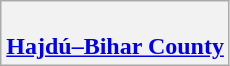<table class="wikitable" style="text-align:center">
<tr>
<th rowspan="8" colspan="2"><br><a href='#'>Hajdú–Bihar County</a></th>
</tr>
</table>
